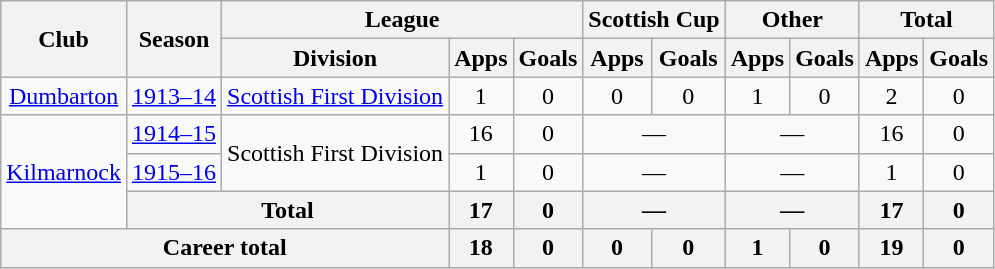<table class="wikitable" style="text-align: center">
<tr>
<th rowspan="2">Club</th>
<th rowspan="2">Season</th>
<th colspan="3">League</th>
<th colspan="2">Scottish Cup</th>
<th colspan="2">Other</th>
<th colspan="2">Total</th>
</tr>
<tr>
<th>Division</th>
<th>Apps</th>
<th>Goals</th>
<th>Apps</th>
<th>Goals</th>
<th>Apps</th>
<th>Goals</th>
<th>Apps</th>
<th>Goals</th>
</tr>
<tr>
<td><a href='#'>Dumbarton</a></td>
<td><a href='#'>1913–14</a></td>
<td><a href='#'>Scottish First Division</a></td>
<td>1</td>
<td>0</td>
<td>0</td>
<td>0</td>
<td>1</td>
<td>0</td>
<td>2</td>
<td>0</td>
</tr>
<tr>
<td rowspan="3"><a href='#'>Kilmarnock</a></td>
<td><a href='#'>1914–15</a></td>
<td rowspan="2">Scottish First Division</td>
<td>16</td>
<td>0</td>
<td colspan="2">—</td>
<td colspan="2">—</td>
<td>16</td>
<td>0</td>
</tr>
<tr>
<td><a href='#'>1915–16</a></td>
<td>1</td>
<td>0</td>
<td colspan="2">—</td>
<td colspan="2">—</td>
<td>1</td>
<td>0</td>
</tr>
<tr>
<th colspan="2">Total</th>
<th>17</th>
<th>0</th>
<th colspan="2">—</th>
<th colspan="2">—</th>
<th>17</th>
<th>0</th>
</tr>
<tr>
<th colspan="3">Career total</th>
<th>18</th>
<th>0</th>
<th>0</th>
<th>0</th>
<th>1</th>
<th>0</th>
<th>19</th>
<th>0</th>
</tr>
</table>
